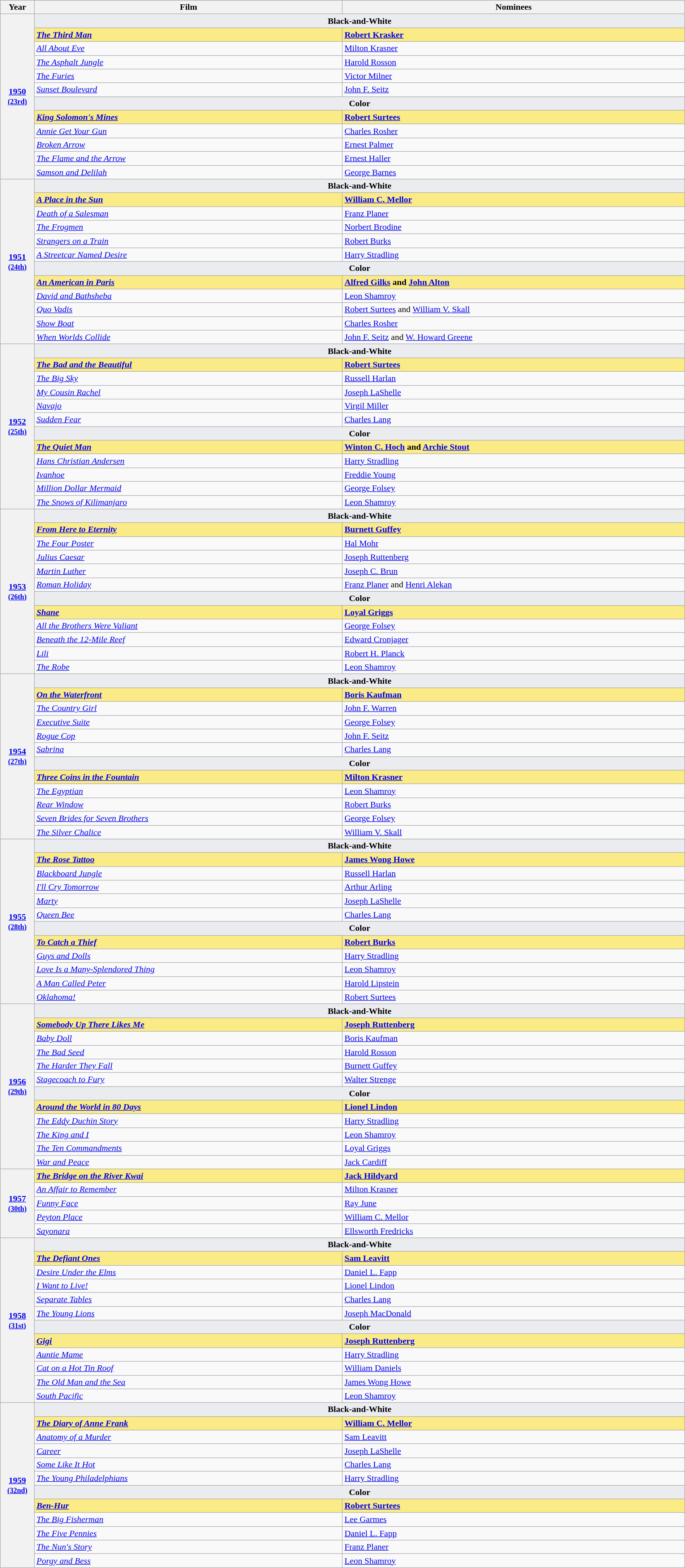<table class="wikitable" style="width:100%">
<tr style="background:#bebebe;">
<th style="width:5%;">Year</th>
<th style="width:45%;">Film</th>
<th style="width:50%;">Nominees</th>
</tr>
<tr>
<th rowspan="12"><a href='#'>1950</a><br><small><a href='#'>(23rd)</a></small></th>
<td colspan="2" style="text-align:center; background:#EBECF0"><strong>Black-and-White</strong></td>
</tr>
<tr style="background:#FAEB86">
<td><strong><em><a href='#'>The Third Man</a></em></strong></td>
<td><strong><a href='#'>Robert Krasker</a></strong></td>
</tr>
<tr>
<td><em><a href='#'>All About Eve</a></em></td>
<td><a href='#'>Milton Krasner</a></td>
</tr>
<tr>
<td><em><a href='#'>The Asphalt Jungle</a></em></td>
<td><a href='#'>Harold Rosson</a></td>
</tr>
<tr>
<td><em><a href='#'>The Furies</a></em></td>
<td><a href='#'>Victor Milner</a></td>
</tr>
<tr>
<td><em><a href='#'>Sunset Boulevard</a></em></td>
<td><a href='#'>John F. Seitz</a></td>
</tr>
<tr>
<td colspan=2 style="text-align:center; background:#EBECF0"><strong>Color</strong></td>
</tr>
<tr style="background:#FAEB86">
<td><strong><em><a href='#'>King Solomon's Mines</a></em></strong></td>
<td><strong><a href='#'>Robert Surtees</a></strong></td>
</tr>
<tr>
<td><em><a href='#'>Annie Get Your Gun</a></em></td>
<td><a href='#'>Charles Rosher</a></td>
</tr>
<tr>
<td><em><a href='#'>Broken Arrow</a></em></td>
<td><a href='#'>Ernest Palmer</a></td>
</tr>
<tr>
<td><em><a href='#'>The Flame and the Arrow</a></em></td>
<td><a href='#'>Ernest Haller</a></td>
</tr>
<tr>
<td><em><a href='#'>Samson and Delilah</a></em></td>
<td><a href='#'>George Barnes</a></td>
</tr>
<tr>
<th rowspan="12"><a href='#'>1951</a><br><small><a href='#'>(24th)</a></small></th>
<td colspan="2" style="text-align:center; background:#EBECF0"><strong>Black-and-White</strong></td>
</tr>
<tr style="background:#FAEB86">
<td><strong><em><a href='#'>A Place in the Sun</a></em></strong></td>
<td><strong><a href='#'>William C. Mellor</a></strong></td>
</tr>
<tr>
<td><em><a href='#'>Death of a Salesman</a></em></td>
<td><a href='#'>Franz Planer</a></td>
</tr>
<tr>
<td><em><a href='#'>The Frogmen</a></em></td>
<td><a href='#'>Norbert Brodine</a></td>
</tr>
<tr>
<td><em><a href='#'>Strangers on a Train</a></em></td>
<td><a href='#'>Robert Burks</a></td>
</tr>
<tr>
<td><em><a href='#'>A Streetcar Named Desire</a></em></td>
<td><a href='#'>Harry Stradling</a></td>
</tr>
<tr>
<td colspan=2 style="text-align:center; background:#EBECF0"><strong>Color</strong></td>
</tr>
<tr style="background:#FAEB86">
<td><strong><em><a href='#'>An American in Paris</a></em></strong></td>
<td><strong><a href='#'>Alfred Gilks</a> and <a href='#'>John Alton</a></strong></td>
</tr>
<tr>
<td><em><a href='#'>David and Bathsheba</a></em></td>
<td><a href='#'>Leon Shamroy</a></td>
</tr>
<tr>
<td><em><a href='#'>Quo Vadis</a></em></td>
<td><a href='#'>Robert Surtees</a> and <a href='#'>William V. Skall</a></td>
</tr>
<tr>
<td><em><a href='#'>Show Boat</a></em></td>
<td><a href='#'>Charles Rosher</a></td>
</tr>
<tr>
<td><em><a href='#'>When Worlds Collide</a></em></td>
<td><a href='#'>John F. Seitz</a> and <a href='#'>W. Howard Greene</a></td>
</tr>
<tr>
<th rowspan="12"><a href='#'>1952</a><br><small><a href='#'>(25th)</a></small></th>
<td colspan="2" style="text-align:center; background:#EBECF0"><strong>Black-and-White</strong></td>
</tr>
<tr style="background:#FAEB86">
<td><strong><em><a href='#'>The Bad and the Beautiful</a></em></strong></td>
<td><strong><a href='#'>Robert Surtees</a></strong></td>
</tr>
<tr>
<td><em><a href='#'>The Big Sky</a></em></td>
<td><a href='#'>Russell Harlan</a></td>
</tr>
<tr>
<td><em><a href='#'>My Cousin Rachel</a></em></td>
<td><a href='#'>Joseph LaShelle</a></td>
</tr>
<tr>
<td><em><a href='#'>Navajo</a></em></td>
<td><a href='#'>Virgil Miller</a></td>
</tr>
<tr>
<td><em><a href='#'>Sudden Fear</a></em></td>
<td><a href='#'>Charles Lang</a></td>
</tr>
<tr>
<td colspan=2 style="text-align:center; background:#EBECF0"><strong>Color</strong></td>
</tr>
<tr style="background:#FAEB86">
<td><strong><em><a href='#'>The Quiet Man</a></em></strong></td>
<td><strong><a href='#'>Winton C. Hoch</a> and <a href='#'>Archie Stout</a></strong></td>
</tr>
<tr>
<td><em><a href='#'>Hans Christian Andersen</a></em></td>
<td><a href='#'>Harry Stradling</a></td>
</tr>
<tr>
<td><em><a href='#'>Ivanhoe</a></em></td>
<td><a href='#'>Freddie Young</a></td>
</tr>
<tr>
<td><em><a href='#'>Million Dollar Mermaid</a></em></td>
<td><a href='#'>George Folsey</a></td>
</tr>
<tr>
<td><em><a href='#'>The Snows of Kilimanjaro</a></em></td>
<td><a href='#'>Leon Shamroy</a></td>
</tr>
<tr>
<th rowspan="12"><a href='#'>1953</a><br><small><a href='#'>(26th)</a></small></th>
<td colspan="2" style="text-align:center; background:#EBECF0"><strong>Black-and-White</strong></td>
</tr>
<tr style="background:#FAEB86">
<td><strong><em><a href='#'>From Here to Eternity</a></em></strong></td>
<td><strong><a href='#'>Burnett Guffey</a></strong></td>
</tr>
<tr>
<td><em><a href='#'>The Four Poster</a></em></td>
<td><a href='#'>Hal Mohr</a></td>
</tr>
<tr>
<td><em><a href='#'>Julius Caesar</a></em></td>
<td><a href='#'>Joseph Ruttenberg</a></td>
</tr>
<tr>
<td><em><a href='#'>Martin Luther</a></em></td>
<td><a href='#'>Joseph C. Brun</a></td>
</tr>
<tr>
<td><em><a href='#'>Roman Holiday</a></em></td>
<td><a href='#'>Franz Planer</a> and <a href='#'>Henri Alekan</a></td>
</tr>
<tr>
<td colspan=2 style="text-align:center; background:#EBECF0"><strong>Color</strong></td>
</tr>
<tr style="background:#FAEB86">
<td><strong><em><a href='#'>Shane</a></em></strong></td>
<td><strong><a href='#'>Loyal Griggs</a></strong></td>
</tr>
<tr>
<td><em><a href='#'>All the Brothers Were Valiant</a></em></td>
<td><a href='#'>George Folsey</a></td>
</tr>
<tr>
<td><em><a href='#'>Beneath the 12-Mile Reef</a></em></td>
<td><a href='#'>Edward Cronjager</a></td>
</tr>
<tr>
<td><em><a href='#'>Lili</a></em></td>
<td><a href='#'>Robert H. Planck</a></td>
</tr>
<tr>
<td><em><a href='#'>The Robe</a></em></td>
<td><a href='#'>Leon Shamroy</a></td>
</tr>
<tr>
<th rowspan="12"><a href='#'>1954</a><br><small><a href='#'>(27th)</a></small></th>
<td colspan="2" style="text-align:center; background:#EBECF0"><strong>Black-and-White</strong></td>
</tr>
<tr style="background:#FAEB86">
<td><strong><em><a href='#'>On the Waterfront</a></em></strong></td>
<td><strong><a href='#'>Boris Kaufman</a></strong></td>
</tr>
<tr>
<td><em><a href='#'>The Country Girl</a></em></td>
<td><a href='#'>John F. Warren</a></td>
</tr>
<tr>
<td><em><a href='#'>Executive Suite</a></em></td>
<td><a href='#'>George Folsey</a></td>
</tr>
<tr>
<td><em><a href='#'>Rogue Cop</a></em></td>
<td><a href='#'>John F. Seitz</a></td>
</tr>
<tr>
<td><em><a href='#'>Sabrina</a></em></td>
<td><a href='#'>Charles Lang</a></td>
</tr>
<tr>
<td colspan=2 style="text-align:center; background:#EBECF0"><strong>Color</strong></td>
</tr>
<tr style="background:#FAEB86">
<td><strong><em><a href='#'>Three Coins in the Fountain</a></em></strong></td>
<td><strong><a href='#'>Milton Krasner</a></strong></td>
</tr>
<tr>
<td><em><a href='#'>The Egyptian</a></em></td>
<td><a href='#'>Leon Shamroy</a></td>
</tr>
<tr>
<td><em><a href='#'>Rear Window</a></em></td>
<td><a href='#'>Robert Burks</a></td>
</tr>
<tr>
<td><em><a href='#'>Seven Brides for Seven Brothers</a></em></td>
<td><a href='#'>George Folsey</a></td>
</tr>
<tr>
<td><em><a href='#'>The Silver Chalice</a></em></td>
<td><a href='#'>William V. Skall</a></td>
</tr>
<tr>
<th rowspan="12"><a href='#'>1955</a><br><small><a href='#'>(28th)</a></small></th>
<td colspan="2" style="text-align:center; background:#EBECF0"><strong>Black-and-White</strong></td>
</tr>
<tr style="background:#FAEB86">
<td><strong><em><a href='#'>The Rose Tattoo</a></em></strong></td>
<td><strong><a href='#'>James Wong Howe</a></strong></td>
</tr>
<tr>
<td><em><a href='#'>Blackboard Jungle</a></em></td>
<td><a href='#'>Russell Harlan</a></td>
</tr>
<tr>
<td><em><a href='#'>I'll Cry Tomorrow</a></em></td>
<td><a href='#'>Arthur Arling</a></td>
</tr>
<tr>
<td><em><a href='#'>Marty</a></em></td>
<td><a href='#'>Joseph LaShelle</a></td>
</tr>
<tr>
<td><em><a href='#'>Queen Bee</a></em></td>
<td><a href='#'>Charles Lang</a></td>
</tr>
<tr>
<td colspan=2 style="text-align:center; background:#EBECF0"><strong>Color</strong></td>
</tr>
<tr style="background:#FAEB86">
<td><strong><em><a href='#'>To Catch a Thief</a></em></strong></td>
<td><strong><a href='#'>Robert Burks</a></strong></td>
</tr>
<tr>
<td><em><a href='#'>Guys and Dolls</a></em></td>
<td><a href='#'>Harry Stradling</a></td>
</tr>
<tr>
<td><em><a href='#'>Love Is a Many-Splendored Thing</a></em></td>
<td><a href='#'>Leon Shamroy</a></td>
</tr>
<tr>
<td><em><a href='#'>A Man Called Peter</a></em></td>
<td><a href='#'>Harold Lipstein</a></td>
</tr>
<tr>
<td><em><a href='#'>Oklahoma!</a></em></td>
<td><a href='#'>Robert Surtees</a></td>
</tr>
<tr>
<th rowspan="12"><a href='#'>1956</a><br><small><a href='#'>(29th)</a></small></th>
<td colspan="2" style="text-align:center; background:#EBECF0"><strong>Black-and-White</strong></td>
</tr>
<tr style="background:#FAEB86">
<td><strong><em><a href='#'>Somebody Up There Likes Me</a></em></strong></td>
<td><strong><a href='#'>Joseph Ruttenberg</a></strong></td>
</tr>
<tr>
<td><em><a href='#'>Baby Doll</a></em></td>
<td><a href='#'>Boris Kaufman</a></td>
</tr>
<tr>
<td><em><a href='#'>The Bad Seed</a></em></td>
<td><a href='#'>Harold Rosson</a></td>
</tr>
<tr>
<td><em><a href='#'>The Harder They Fall</a></em></td>
<td><a href='#'>Burnett Guffey</a></td>
</tr>
<tr>
<td><em><a href='#'>Stagecoach to Fury</a></em></td>
<td><a href='#'>Walter Strenge</a></td>
</tr>
<tr>
<td colspan=2 style="text-align:center; background:#EBECF0"><strong>Color</strong></td>
</tr>
<tr style="background:#FAEB86">
<td><strong><em><a href='#'>Around the World in 80 Days</a></em></strong></td>
<td><strong><a href='#'>Lionel Lindon</a></strong></td>
</tr>
<tr>
<td><em><a href='#'>The Eddy Duchin Story</a></em></td>
<td><a href='#'>Harry Stradling</a></td>
</tr>
<tr>
<td><em><a href='#'>The King and I</a></em></td>
<td><a href='#'>Leon Shamroy</a></td>
</tr>
<tr>
<td><em><a href='#'>The Ten Commandments</a></em></td>
<td><a href='#'>Loyal Griggs</a></td>
</tr>
<tr>
<td><em><a href='#'>War and Peace</a></em></td>
<td><a href='#'>Jack Cardiff</a></td>
</tr>
<tr style="background:#FAEB86">
<th rowspan="5"><a href='#'>1957</a><br><small><a href='#'>(30th)</a></small> <br></th>
<td><strong><em><a href='#'>The Bridge on the River Kwai</a></em></strong></td>
<td><strong><a href='#'>Jack Hildyard</a></strong></td>
</tr>
<tr>
<td><em><a href='#'>An Affair to Remember</a></em></td>
<td><a href='#'>Milton Krasner</a></td>
</tr>
<tr>
<td><em><a href='#'>Funny Face</a></em></td>
<td><a href='#'>Ray June</a></td>
</tr>
<tr>
<td><em><a href='#'>Peyton Place</a></em></td>
<td><a href='#'>William C. Mellor</a></td>
</tr>
<tr>
<td><em><a href='#'>Sayonara</a></em></td>
<td><a href='#'>Ellsworth Fredricks</a></td>
</tr>
<tr>
<th rowspan="12"><a href='#'>1958</a><br><small><a href='#'>(31st)</a></small></th>
<td colspan="2" style="text-align:center; background:#EBECF0"><strong>Black-and-White</strong></td>
</tr>
<tr style="background:#FAEB86">
<td><strong><em><a href='#'>The Defiant Ones</a></em></strong></td>
<td><strong><a href='#'>Sam Leavitt</a></strong></td>
</tr>
<tr>
<td><em><a href='#'>Desire Under the Elms</a></em></td>
<td><a href='#'>Daniel L. Fapp</a></td>
</tr>
<tr>
<td><em><a href='#'>I Want to Live!</a></em></td>
<td><a href='#'>Lionel Lindon</a></td>
</tr>
<tr>
<td><em><a href='#'>Separate Tables</a></em></td>
<td><a href='#'>Charles Lang</a></td>
</tr>
<tr>
<td><em><a href='#'>The Young Lions</a></em></td>
<td><a href='#'>Joseph MacDonald</a></td>
</tr>
<tr>
<td colspan=2 style="text-align:center; background:#EBECF0"><strong>Color</strong></td>
</tr>
<tr style="background:#FAEB86">
<td><strong><em><a href='#'>Gigi</a></em></strong></td>
<td><strong><a href='#'>Joseph Ruttenberg</a></strong></td>
</tr>
<tr>
<td><em><a href='#'>Auntie Mame</a></em></td>
<td><a href='#'>Harry Stradling</a></td>
</tr>
<tr>
<td><em><a href='#'>Cat on a Hot Tin Roof</a></em></td>
<td><a href='#'>William Daniels</a></td>
</tr>
<tr>
<td><em><a href='#'>The Old Man and the Sea</a></em></td>
<td><a href='#'>James Wong Howe</a></td>
</tr>
<tr>
<td><em><a href='#'>South Pacific</a></em></td>
<td><a href='#'>Leon Shamroy</a></td>
</tr>
<tr>
<th rowspan="12"><a href='#'>1959</a><br><small><a href='#'>(32nd)</a></small></th>
<td colspan="2" style="text-align:center; background:#EBECF0"><strong>Black-and-White</strong></td>
</tr>
<tr style="background:#FAEB86">
<td><strong><em><a href='#'>The Diary of Anne Frank</a></em></strong></td>
<td><strong><a href='#'>William C. Mellor</a></strong></td>
</tr>
<tr>
<td><em><a href='#'>Anatomy of a Murder</a></em></td>
<td><a href='#'>Sam Leavitt</a></td>
</tr>
<tr>
<td><em><a href='#'>Career</a></em></td>
<td><a href='#'>Joseph LaShelle</a></td>
</tr>
<tr>
<td><em><a href='#'>Some Like It Hot</a></em></td>
<td><a href='#'>Charles Lang</a></td>
</tr>
<tr>
<td><em><a href='#'>The Young Philadelphians</a></em></td>
<td><a href='#'>Harry Stradling</a></td>
</tr>
<tr>
<td colspan=2 style="text-align:center; background:#EBECF0"><strong>Color</strong></td>
</tr>
<tr style="background:#FAEB86">
<td><strong><em><a href='#'>Ben-Hur</a></em></strong></td>
<td><strong><a href='#'>Robert Surtees</a></strong></td>
</tr>
<tr>
<td><em><a href='#'>The Big Fisherman</a></em></td>
<td><a href='#'>Lee Garmes</a></td>
</tr>
<tr>
<td><em><a href='#'>The Five Pennies</a></em></td>
<td><a href='#'>Daniel L. Fapp</a></td>
</tr>
<tr>
<td><em><a href='#'>The Nun's Story</a></em></td>
<td><a href='#'>Franz Planer</a></td>
</tr>
<tr>
<td><em><a href='#'>Porgy and Bess</a></em></td>
<td><a href='#'>Leon Shamroy</a></td>
</tr>
</table>
